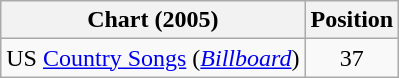<table class="wikitable sortable">
<tr>
<th scope="col">Chart (2005)</th>
<th scope="col">Position</th>
</tr>
<tr>
<td>US <a href='#'>Country Songs</a> (<em><a href='#'>Billboard</a></em>)</td>
<td align="center">37</td>
</tr>
</table>
